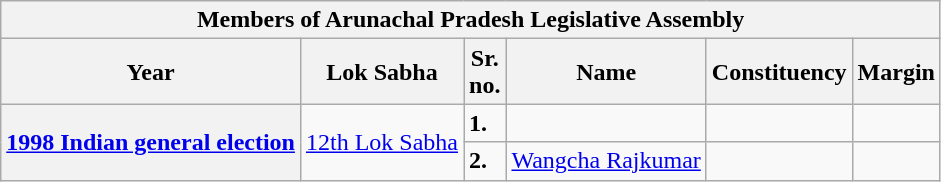<table class="wikitable sortable">
<tr>
<th colspan="6">Members of Arunachal Pradesh Legislative Assembly</th>
</tr>
<tr>
<th>Year</th>
<th>Lok Sabha</th>
<th>Sr.<br>no.</th>
<th>Name</th>
<th>Constituency</th>
<th>Margin</th>
</tr>
<tr>
<th rowspan="2"><a href='#'>1998 Indian general election</a></th>
<td rowspan="2"><a href='#'>12th Lok Sabha</a></td>
<td><strong>1.</strong></td>
<td></td>
<td></td>
<td></td>
</tr>
<tr>
<td><strong>2.</strong></td>
<td><a href='#'>Wangcha Rajkumar</a></td>
<td></td>
<td></td>
</tr>
</table>
